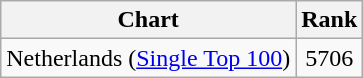<table class="wikitable">
<tr>
<th align="left">Chart</th>
<th style="text-align:center;">Rank</th>
</tr>
<tr>
<td>Netherlands (<a href='#'>Single Top 100</a>)</td>
<td align="center">5706</td>
</tr>
</table>
